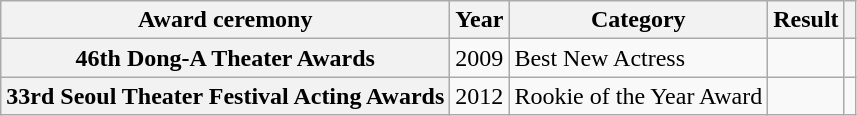<table class="wikitable plainrowheaders sortable">
<tr>
<th scope="col">Award ceremony</th>
<th scope="col">Year</th>
<th scope="col">Category</th>
<th scope="col">Result</th>
<th scope="col" class="unsortable"></th>
</tr>
<tr>
<th scope="row">46th Dong-A Theater Awards</th>
<td>2009</td>
<td>Best New Actress</td>
<td></td>
<td></td>
</tr>
<tr>
<th scope="row">33rd Seoul Theater Festival Acting Awards</th>
<td>2012</td>
<td>Rookie of the Year Award</td>
<td></td>
<td></td>
</tr>
</table>
